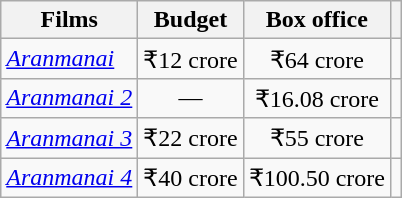<table class="wikitable" style="text-align:center;">
<tr>
<th>Films</th>
<th>Budget</th>
<th>Box office</th>
<th></th>
</tr>
<tr>
<td style="text-align:left;"><em><a href='#'>Aranmanai</a></em></td>
<td>₹12 crore</td>
<td>₹64 crore</td>
<td></td>
</tr>
<tr>
<td style="text-align:left;"><em><a href='#'>Aranmanai 2</a></em></td>
<td>—</td>
<td>₹16.08 crore</td>
<td></td>
</tr>
<tr>
<td style="text-align:left;"><em><a href='#'>Aranmanai 3</a></em></td>
<td>₹22 crore</td>
<td>₹55 crore</td>
<td></td>
</tr>
<tr>
<td style="text-align:left;"><em><a href='#'>Aranmanai 4</a></em></td>
<td>₹40 crore</td>
<td>₹100.50 crore</td>
<td></td>
</tr>
</table>
